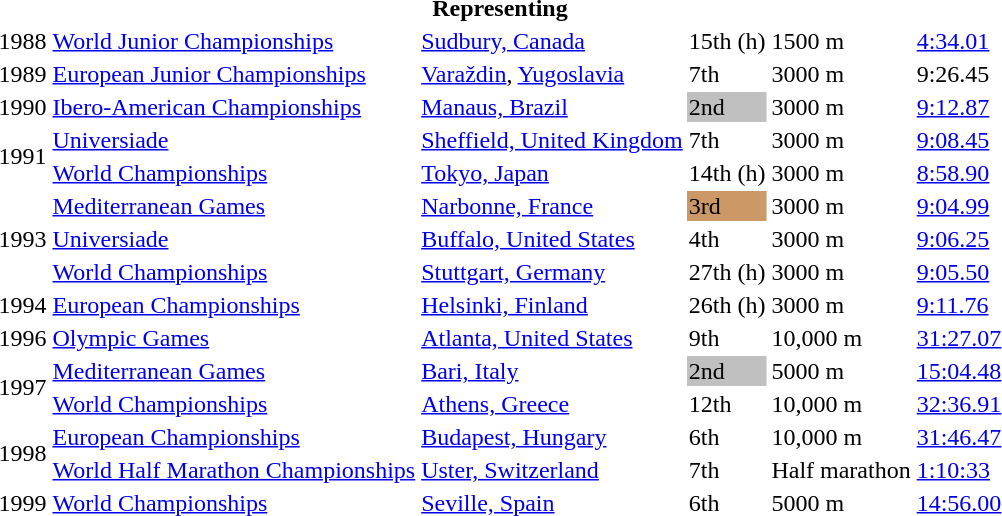<table>
<tr>
<th colspan="6">Representing </th>
</tr>
<tr>
<td>1988</td>
<td><a href='#'>World Junior Championships</a></td>
<td><a href='#'>Sudbury, Canada</a></td>
<td>15th (h)</td>
<td>1500 m</td>
<td><a href='#'>4:34.01</a></td>
</tr>
<tr>
<td>1989</td>
<td><a href='#'>European Junior Championships</a></td>
<td><a href='#'>Varaždin</a>, <a href='#'>Yugoslavia</a></td>
<td>7th</td>
<td>3000 m</td>
<td>9:26.45</td>
</tr>
<tr>
<td>1990</td>
<td><a href='#'>Ibero-American Championships</a></td>
<td><a href='#'>Manaus, Brazil</a></td>
<td bgcolor=silver>2nd</td>
<td>3000 m</td>
<td><a href='#'>9:12.87</a></td>
</tr>
<tr>
<td rowspan=2>1991</td>
<td><a href='#'>Universiade</a></td>
<td><a href='#'>Sheffield, United Kingdom</a></td>
<td>7th</td>
<td>3000 m</td>
<td><a href='#'>9:08.45</a></td>
</tr>
<tr>
<td><a href='#'>World Championships</a></td>
<td><a href='#'>Tokyo, Japan</a></td>
<td>14th (h)</td>
<td>3000 m</td>
<td><a href='#'>8:58.90</a></td>
</tr>
<tr>
<td rowspan=3>1993</td>
<td><a href='#'>Mediterranean Games</a></td>
<td><a href='#'>Narbonne, France</a></td>
<td bgcolor=cc9966>3rd</td>
<td>3000 m</td>
<td><a href='#'>9:04.99</a></td>
</tr>
<tr>
<td><a href='#'>Universiade</a></td>
<td><a href='#'>Buffalo, United States</a></td>
<td>4th</td>
<td>3000 m</td>
<td><a href='#'>9:06.25</a></td>
</tr>
<tr>
<td><a href='#'>World Championships</a></td>
<td><a href='#'>Stuttgart, Germany</a></td>
<td>27th (h)</td>
<td>3000 m</td>
<td><a href='#'>9:05.50</a></td>
</tr>
<tr>
<td>1994</td>
<td><a href='#'>European Championships</a></td>
<td><a href='#'>Helsinki, Finland</a></td>
<td>26th (h)</td>
<td>3000 m</td>
<td><a href='#'>9:11.76</a></td>
</tr>
<tr>
<td>1996</td>
<td><a href='#'>Olympic Games</a></td>
<td><a href='#'>Atlanta, United States</a></td>
<td>9th</td>
<td>10,000 m</td>
<td><a href='#'>31:27.07</a></td>
</tr>
<tr>
<td rowspan=2>1997</td>
<td><a href='#'>Mediterranean Games</a></td>
<td><a href='#'>Bari, Italy</a></td>
<td bgcolor=silver>2nd</td>
<td>5000 m</td>
<td><a href='#'>15:04.48</a></td>
</tr>
<tr>
<td><a href='#'>World Championships</a></td>
<td><a href='#'>Athens, Greece</a></td>
<td>12th</td>
<td>10,000 m</td>
<td><a href='#'>32:36.91</a></td>
</tr>
<tr>
<td rowspan=2>1998</td>
<td><a href='#'>European Championships</a></td>
<td><a href='#'>Budapest, Hungary</a></td>
<td>6th</td>
<td>10,000 m</td>
<td><a href='#'>31:46.47</a></td>
</tr>
<tr>
<td><a href='#'>World Half Marathon Championships</a></td>
<td><a href='#'>Uster, Switzerland</a></td>
<td>7th</td>
<td>Half marathon</td>
<td><a href='#'>1:10:33</a></td>
</tr>
<tr>
<td>1999</td>
<td><a href='#'>World Championships</a></td>
<td><a href='#'>Seville, Spain</a></td>
<td>6th</td>
<td>5000 m</td>
<td><a href='#'>14:56.00</a></td>
</tr>
</table>
